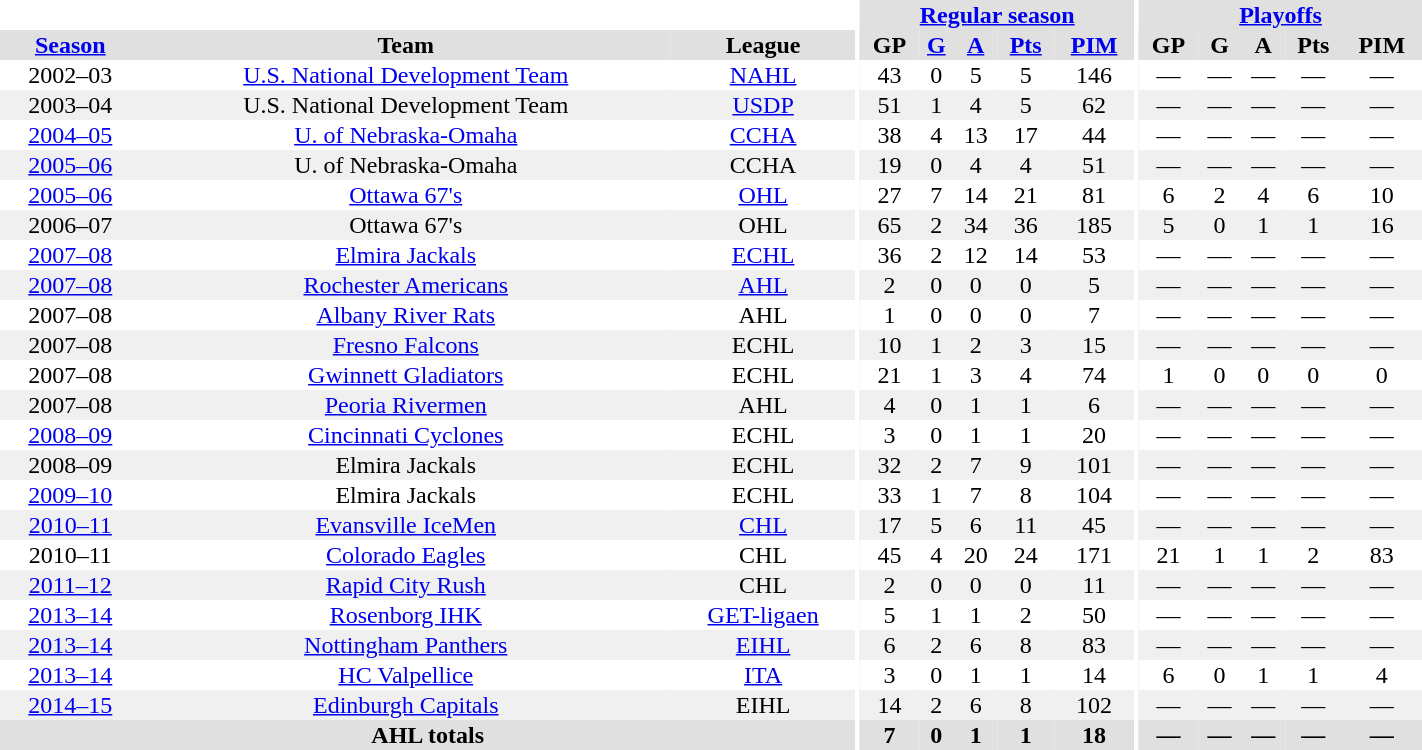<table border="0" cellpadding="1" cellspacing="0" style="text-align:center; width:75%">
<tr bgcolor="#e0e0e0">
<th colspan="3" bgcolor="#ffffff"></th>
<th rowspan="99" bgcolor="#ffffff"></th>
<th colspan="5"><a href='#'>Regular season</a></th>
<th rowspan="99" bgcolor="#ffffff"></th>
<th colspan="5"><a href='#'>Playoffs</a></th>
</tr>
<tr bgcolor="#e0e0e0">
<th><a href='#'>Season</a></th>
<th>Team</th>
<th>League</th>
<th>GP</th>
<th><a href='#'>G</a></th>
<th><a href='#'>A</a></th>
<th><a href='#'>Pts</a></th>
<th><a href='#'>PIM</a></th>
<th>GP</th>
<th>G</th>
<th>A</th>
<th>Pts</th>
<th>PIM</th>
</tr>
<tr ALIGN="center">
<td>2002–03</td>
<td><a href='#'>U.S. National Development Team</a></td>
<td><a href='#'>NAHL</a></td>
<td>43</td>
<td>0</td>
<td>5</td>
<td>5</td>
<td>146</td>
<td>—</td>
<td>—</td>
<td>—</td>
<td>—</td>
<td>—</td>
</tr>
<tr ALIGN="center"  bgcolor="#f0f0f0">
<td>2003–04</td>
<td>U.S. National Development Team</td>
<td><a href='#'>USDP</a></td>
<td>51</td>
<td>1</td>
<td>4</td>
<td>5</td>
<td>62</td>
<td>—</td>
<td>—</td>
<td>—</td>
<td>—</td>
<td>—</td>
</tr>
<tr>
<td><a href='#'>2004–05</a></td>
<td><a href='#'>U. of Nebraska-Omaha</a></td>
<td><a href='#'>CCHA</a></td>
<td>38</td>
<td>4</td>
<td>13</td>
<td>17</td>
<td>44</td>
<td>—</td>
<td>—</td>
<td>—</td>
<td>—</td>
<td>—</td>
</tr>
<tr bgcolor="#f0f0f0">
<td><a href='#'>2005–06</a></td>
<td>U. of Nebraska-Omaha</td>
<td>CCHA</td>
<td>19</td>
<td>0</td>
<td>4</td>
<td>4</td>
<td>51</td>
<td>—</td>
<td>—</td>
<td>—</td>
<td>—</td>
<td>—</td>
</tr>
<tr>
<td><a href='#'>2005–06</a></td>
<td><a href='#'>Ottawa 67's</a></td>
<td><a href='#'>OHL</a></td>
<td>27</td>
<td>7</td>
<td>14</td>
<td>21</td>
<td>81</td>
<td>6</td>
<td>2</td>
<td>4</td>
<td>6</td>
<td>10</td>
</tr>
<tr bgcolor="#f0f0f0">
<td>2006–07</td>
<td>Ottawa 67's</td>
<td>OHL</td>
<td>65</td>
<td>2</td>
<td>34</td>
<td>36</td>
<td>185</td>
<td>5</td>
<td>0</td>
<td>1</td>
<td>1</td>
<td>16</td>
</tr>
<tr ALIGN="center">
<td><a href='#'>2007–08</a></td>
<td><a href='#'>Elmira Jackals</a></td>
<td><a href='#'>ECHL</a></td>
<td>36</td>
<td>2</td>
<td>12</td>
<td>14</td>
<td>53</td>
<td>—</td>
<td>—</td>
<td>—</td>
<td>—</td>
<td>—</td>
</tr>
<tr ALIGN="center" bgcolor="#f0f0f0">
<td><a href='#'>2007–08</a></td>
<td><a href='#'>Rochester Americans</a></td>
<td><a href='#'>AHL</a></td>
<td>2</td>
<td>0</td>
<td>0</td>
<td>0</td>
<td>5</td>
<td>—</td>
<td>—</td>
<td>—</td>
<td>—</td>
<td>—</td>
</tr>
<tr ALIGN="center">
<td>2007–08</td>
<td><a href='#'>Albany River Rats</a></td>
<td>AHL</td>
<td>1</td>
<td>0</td>
<td>0</td>
<td>0</td>
<td>7</td>
<td>—</td>
<td>—</td>
<td>—</td>
<td>—</td>
<td>—</td>
</tr>
<tr ALIGN="center" bgcolor="#f0f0f0">
<td>2007–08</td>
<td><a href='#'>Fresno Falcons</a></td>
<td>ECHL</td>
<td>10</td>
<td>1</td>
<td>2</td>
<td>3</td>
<td>15</td>
<td>—</td>
<td>—</td>
<td>—</td>
<td>—</td>
<td>—</td>
</tr>
<tr ALIGN="center">
<td>2007–08</td>
<td><a href='#'>Gwinnett Gladiators</a></td>
<td>ECHL</td>
<td>21</td>
<td>1</td>
<td>3</td>
<td>4</td>
<td>74</td>
<td>1</td>
<td>0</td>
<td>0</td>
<td>0</td>
<td>0</td>
</tr>
<tr ALIGN="center" bgcolor="#f0f0f0">
<td>2007–08</td>
<td><a href='#'>Peoria Rivermen</a></td>
<td>AHL</td>
<td>4</td>
<td>0</td>
<td>1</td>
<td>1</td>
<td>6</td>
<td>—</td>
<td>—</td>
<td>—</td>
<td>—</td>
<td>—</td>
</tr>
<tr ALIGN="center">
<td><a href='#'>2008–09</a></td>
<td><a href='#'>Cincinnati Cyclones</a></td>
<td>ECHL</td>
<td>3</td>
<td>0</td>
<td>1</td>
<td>1</td>
<td>20</td>
<td>—</td>
<td>—</td>
<td>—</td>
<td>—</td>
<td>—</td>
</tr>
<tr ALIGN="center" bgcolor="#f0f0f0">
<td>2008–09</td>
<td>Elmira Jackals</td>
<td>ECHL</td>
<td>32</td>
<td>2</td>
<td>7</td>
<td>9</td>
<td>101</td>
<td>—</td>
<td>—</td>
<td>—</td>
<td>—</td>
<td>—</td>
</tr>
<tr ALIGN="center">
<td><a href='#'>2009–10</a></td>
<td>Elmira Jackals</td>
<td>ECHL</td>
<td>33</td>
<td>1</td>
<td>7</td>
<td>8</td>
<td>104</td>
<td>—</td>
<td>—</td>
<td>—</td>
<td>—</td>
<td>—</td>
</tr>
<tr ALIGN="center" bgcolor="#f0f0f0">
<td><a href='#'>2010–11</a></td>
<td><a href='#'>Evansville IceMen</a></td>
<td><a href='#'>CHL</a></td>
<td>17</td>
<td>5</td>
<td>6</td>
<td>11</td>
<td>45</td>
<td>—</td>
<td>—</td>
<td>—</td>
<td>—</td>
<td>—</td>
</tr>
<tr ALIGN="center">
<td>2010–11</td>
<td><a href='#'>Colorado Eagles</a></td>
<td>CHL</td>
<td>45</td>
<td>4</td>
<td>20</td>
<td>24</td>
<td>171</td>
<td>21</td>
<td>1</td>
<td>1</td>
<td>2</td>
<td>83</td>
</tr>
<tr ALIGN="center" bgcolor="#f0f0f0">
<td><a href='#'>2011–12</a></td>
<td><a href='#'>Rapid City Rush</a></td>
<td>CHL</td>
<td>2</td>
<td>0</td>
<td>0</td>
<td>0</td>
<td>11</td>
<td>—</td>
<td>—</td>
<td>—</td>
<td>—</td>
<td>—</td>
</tr>
<tr>
</tr>
<tr ALIGN="center">
<td><a href='#'>2013–14</a></td>
<td><a href='#'>Rosenborg IHK</a></td>
<td><a href='#'>GET-ligaen</a></td>
<td>5</td>
<td>1</td>
<td>1</td>
<td>2</td>
<td>50</td>
<td>—</td>
<td>—</td>
<td>—</td>
<td>—</td>
<td>—</td>
</tr>
<tr>
</tr>
<tr ALIGN="center" bgcolor="#f0f0f0">
<td><a href='#'>2013–14</a></td>
<td><a href='#'>Nottingham Panthers</a></td>
<td><a href='#'>EIHL</a></td>
<td>6</td>
<td>2</td>
<td>6</td>
<td>8</td>
<td>83</td>
<td>—</td>
<td>—</td>
<td>—</td>
<td>—</td>
<td>—</td>
</tr>
<tr>
</tr>
<tr ALIGN="center">
<td><a href='#'>2013–14</a></td>
<td><a href='#'>HC Valpellice</a></td>
<td><a href='#'>ITA</a></td>
<td>3</td>
<td>0</td>
<td>1</td>
<td>1</td>
<td>14</td>
<td>6</td>
<td>0</td>
<td>1</td>
<td>1</td>
<td>4</td>
</tr>
<tr>
</tr>
<tr ALIGN="center" bgcolor="#f0f0f0">
<td><a href='#'>2014–15</a></td>
<td><a href='#'>Edinburgh Capitals</a></td>
<td>EIHL</td>
<td>14</td>
<td>2</td>
<td>6</td>
<td>8</td>
<td>102</td>
<td>—</td>
<td>—</td>
<td>—</td>
<td>—</td>
<td>—</td>
</tr>
<tr bgcolor="#e0e0e0">
<th colspan="3">AHL totals</th>
<th>7</th>
<th>0</th>
<th>1</th>
<th>1</th>
<th>18</th>
<th>—</th>
<th>—</th>
<th>—</th>
<th>—</th>
<th>—</th>
</tr>
</table>
